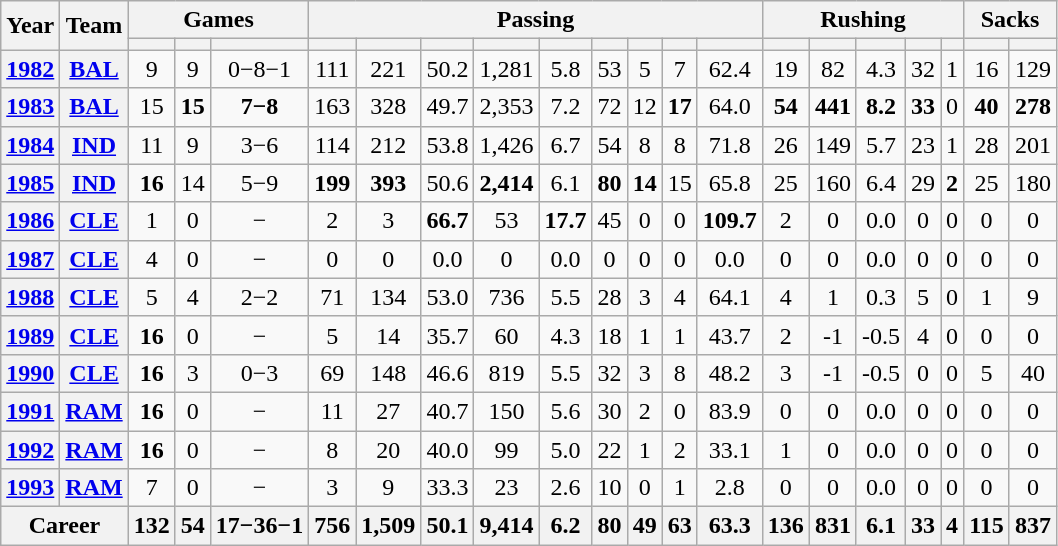<table class="wikitable" style="text-align:center;">
<tr>
<th rowspan="2">Year</th>
<th rowspan="2">Team</th>
<th colspan="3">Games</th>
<th colspan="9">Passing</th>
<th colspan="5">Rushing</th>
<th colspan="2">Sacks</th>
</tr>
<tr>
<th></th>
<th></th>
<th></th>
<th></th>
<th></th>
<th></th>
<th></th>
<th></th>
<th></th>
<th></th>
<th></th>
<th></th>
<th></th>
<th></th>
<th></th>
<th></th>
<th></th>
<th></th>
<th></th>
</tr>
<tr>
<th><a href='#'>1982</a></th>
<th><a href='#'>BAL</a></th>
<td>9</td>
<td>9</td>
<td>0−8−1</td>
<td>111</td>
<td>221</td>
<td>50.2</td>
<td>1,281</td>
<td>5.8</td>
<td>53</td>
<td>5</td>
<td>7</td>
<td>62.4</td>
<td>19</td>
<td>82</td>
<td>4.3</td>
<td>32</td>
<td>1</td>
<td>16</td>
<td>129</td>
</tr>
<tr>
<th><a href='#'>1983</a></th>
<th><a href='#'>BAL</a></th>
<td>15</td>
<td><strong>15</strong></td>
<td><strong>7−8</strong></td>
<td>163</td>
<td>328</td>
<td>49.7</td>
<td>2,353</td>
<td>7.2</td>
<td>72</td>
<td>12</td>
<td><strong>17</strong></td>
<td>64.0</td>
<td><strong>54</strong></td>
<td><strong>441</strong></td>
<td><strong>8.2</strong></td>
<td><strong>33</strong></td>
<td>0</td>
<td><strong>40</strong></td>
<td><strong>278</strong></td>
</tr>
<tr>
<th><a href='#'>1984</a></th>
<th><a href='#'>IND</a></th>
<td>11</td>
<td>9</td>
<td>3−6</td>
<td>114</td>
<td>212</td>
<td>53.8</td>
<td>1,426</td>
<td>6.7</td>
<td>54</td>
<td>8</td>
<td>8</td>
<td>71.8</td>
<td>26</td>
<td>149</td>
<td>5.7</td>
<td>23</td>
<td>1</td>
<td>28</td>
<td>201</td>
</tr>
<tr>
<th><a href='#'>1985</a></th>
<th><a href='#'>IND</a></th>
<td><strong>16</strong></td>
<td>14</td>
<td>5−9</td>
<td><strong>199</strong></td>
<td><strong>393</strong></td>
<td>50.6</td>
<td><strong>2,414</strong></td>
<td>6.1</td>
<td><strong>80</strong></td>
<td><strong>14</strong></td>
<td>15</td>
<td>65.8</td>
<td>25</td>
<td>160</td>
<td>6.4</td>
<td>29</td>
<td><strong>2</strong></td>
<td>25</td>
<td>180</td>
</tr>
<tr>
<th><a href='#'>1986</a></th>
<th><a href='#'>CLE</a></th>
<td>1</td>
<td>0</td>
<td>−</td>
<td>2</td>
<td>3</td>
<td><strong>66.7</strong></td>
<td>53</td>
<td><strong>17.7</strong></td>
<td>45</td>
<td>0</td>
<td>0</td>
<td><strong>109.7</strong></td>
<td>2</td>
<td>0</td>
<td>0.0</td>
<td>0</td>
<td>0</td>
<td>0</td>
<td>0</td>
</tr>
<tr>
<th><a href='#'>1987</a></th>
<th><a href='#'>CLE</a></th>
<td>4</td>
<td>0</td>
<td>−</td>
<td>0</td>
<td>0</td>
<td>0.0</td>
<td>0</td>
<td>0.0</td>
<td>0</td>
<td>0</td>
<td>0</td>
<td>0.0</td>
<td>0</td>
<td>0</td>
<td>0.0</td>
<td>0</td>
<td>0</td>
<td>0</td>
<td>0</td>
</tr>
<tr>
<th><a href='#'>1988</a></th>
<th><a href='#'>CLE</a></th>
<td>5</td>
<td>4</td>
<td>2−2</td>
<td>71</td>
<td>134</td>
<td>53.0</td>
<td>736</td>
<td>5.5</td>
<td>28</td>
<td>3</td>
<td>4</td>
<td>64.1</td>
<td>4</td>
<td>1</td>
<td>0.3</td>
<td>5</td>
<td>0</td>
<td>1</td>
<td>9</td>
</tr>
<tr>
<th><a href='#'>1989</a></th>
<th><a href='#'>CLE</a></th>
<td><strong>16</strong></td>
<td>0</td>
<td>−</td>
<td>5</td>
<td>14</td>
<td>35.7</td>
<td>60</td>
<td>4.3</td>
<td>18</td>
<td>1</td>
<td>1</td>
<td>43.7</td>
<td>2</td>
<td>-1</td>
<td>-0.5</td>
<td>4</td>
<td>0</td>
<td>0</td>
<td>0</td>
</tr>
<tr>
<th><a href='#'>1990</a></th>
<th><a href='#'>CLE</a></th>
<td><strong>16</strong></td>
<td>3</td>
<td>0−3</td>
<td>69</td>
<td>148</td>
<td>46.6</td>
<td>819</td>
<td>5.5</td>
<td>32</td>
<td>3</td>
<td>8</td>
<td>48.2</td>
<td>3</td>
<td>-1</td>
<td>-0.5</td>
<td>0</td>
<td>0</td>
<td>5</td>
<td>40</td>
</tr>
<tr>
<th><a href='#'>1991</a></th>
<th><a href='#'>RAM</a></th>
<td><strong>16</strong></td>
<td>0</td>
<td>−</td>
<td>11</td>
<td>27</td>
<td>40.7</td>
<td>150</td>
<td>5.6</td>
<td>30</td>
<td>2</td>
<td>0</td>
<td>83.9</td>
<td>0</td>
<td>0</td>
<td>0.0</td>
<td>0</td>
<td>0</td>
<td>0</td>
<td>0</td>
</tr>
<tr>
<th><a href='#'>1992</a></th>
<th><a href='#'>RAM</a></th>
<td><strong>16</strong></td>
<td>0</td>
<td>−</td>
<td>8</td>
<td>20</td>
<td>40.0</td>
<td>99</td>
<td>5.0</td>
<td>22</td>
<td>1</td>
<td>2</td>
<td>33.1</td>
<td>1</td>
<td>0</td>
<td>0.0</td>
<td>0</td>
<td>0</td>
<td>0</td>
<td>0</td>
</tr>
<tr>
<th><a href='#'>1993</a></th>
<th><a href='#'>RAM</a></th>
<td>7</td>
<td>0</td>
<td>−</td>
<td>3</td>
<td>9</td>
<td>33.3</td>
<td>23</td>
<td>2.6</td>
<td>10</td>
<td>0</td>
<td>1</td>
<td>2.8</td>
<td>0</td>
<td>0</td>
<td>0.0</td>
<td>0</td>
<td>0</td>
<td>0</td>
<td>0</td>
</tr>
<tr>
<th colspan="2">Career</th>
<th>132</th>
<th>54</th>
<th>17−36−1</th>
<th>756</th>
<th>1,509</th>
<th>50.1</th>
<th>9,414</th>
<th>6.2</th>
<th>80</th>
<th>49</th>
<th>63</th>
<th>63.3</th>
<th>136</th>
<th>831</th>
<th>6.1</th>
<th>33</th>
<th>4</th>
<th>115</th>
<th>837</th>
</tr>
</table>
